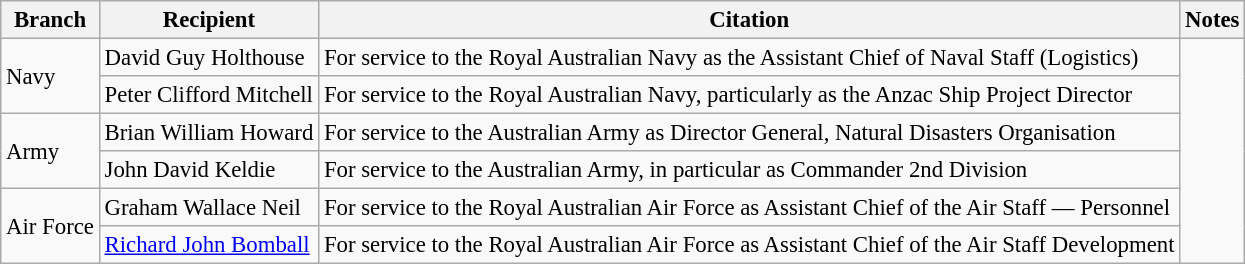<table class="wikitable" style="font-size:95%;">
<tr>
<th>Branch</th>
<th>Recipient</th>
<th>Citation</th>
<th>Notes</th>
</tr>
<tr>
<td rowspan=2>Navy</td>
<td> David Guy Holthouse</td>
<td>For service to the Royal Australian Navy as the Assistant Chief of Naval Staff (Logistics)</td>
<td rowspan=6></td>
</tr>
<tr>
<td> Peter Clifford Mitchell </td>
<td>For service to the Royal Australian Navy, particularly as the Anzac Ship Project Director</td>
</tr>
<tr>
<td rowspan=2>Army</td>
<td> Brian William Howard </td>
<td>For service to the Australian Army as Director General, Natural Disasters Organisation</td>
</tr>
<tr>
<td> John David Keldie</td>
<td>For service to the Australian Army, in particular as Commander 2nd Division</td>
</tr>
<tr>
<td rowspan=2>Air Force</td>
<td> Graham Wallace Neil</td>
<td>For service to the Royal Australian Air Force as Assistant Chief of the Air Staff — Personnel</td>
</tr>
<tr>
<td> <a href='#'>Richard John Bomball</a></td>
<td>For service to the Royal Australian Air Force as Assistant Chief of the Air Staff Development</td>
</tr>
</table>
